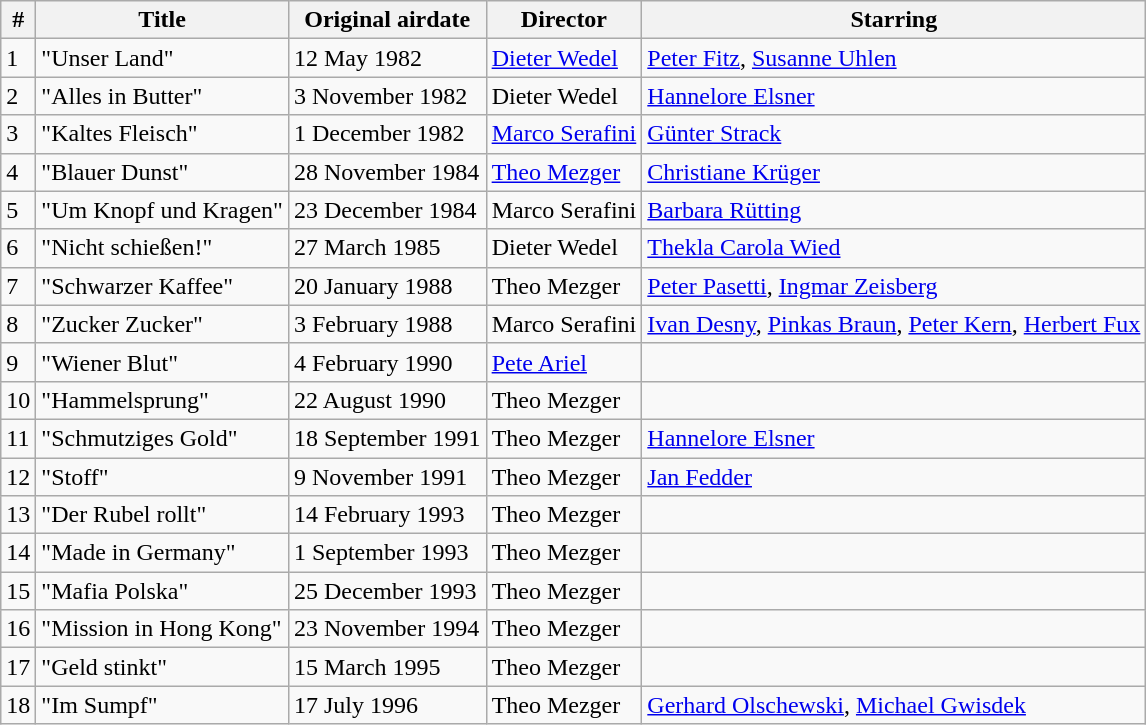<table class="wikitable">
<tr>
<th>#</th>
<th>Title</th>
<th>Original airdate</th>
<th>Director</th>
<th>Starring</th>
</tr>
<tr>
<td>1</td>
<td>"Unser Land"</td>
<td>12 May 1982</td>
<td><a href='#'>Dieter Wedel</a></td>
<td><a href='#'>Peter Fitz</a>, <a href='#'>Susanne Uhlen</a></td>
</tr>
<tr>
<td>2</td>
<td>"Alles in Butter"</td>
<td>3 November 1982</td>
<td>Dieter Wedel</td>
<td><a href='#'>Hannelore Elsner</a></td>
</tr>
<tr>
<td>3</td>
<td>"Kaltes Fleisch"</td>
<td>1 December 1982</td>
<td><a href='#'>Marco Serafini</a></td>
<td><a href='#'>Günter Strack</a></td>
</tr>
<tr>
<td>4</td>
<td>"Blauer Dunst"</td>
<td>28 November 1984</td>
<td><a href='#'>Theo Mezger</a></td>
<td><a href='#'>Christiane Krüger</a></td>
</tr>
<tr>
<td>5</td>
<td>"Um Knopf und Kragen"</td>
<td>23 December 1984</td>
<td>Marco Serafini</td>
<td><a href='#'>Barbara Rütting</a></td>
</tr>
<tr>
<td>6</td>
<td>"Nicht schießen!"</td>
<td>27 March 1985</td>
<td>Dieter Wedel</td>
<td><a href='#'>Thekla Carola Wied</a></td>
</tr>
<tr>
<td>7</td>
<td>"Schwarzer Kaffee"</td>
<td>20 January 1988</td>
<td>Theo Mezger</td>
<td><a href='#'>Peter Pasetti</a>, <a href='#'>Ingmar Zeisberg</a></td>
</tr>
<tr>
<td>8</td>
<td>"Zucker Zucker"</td>
<td>3 February 1988</td>
<td>Marco Serafini</td>
<td><a href='#'>Ivan Desny</a>, <a href='#'>Pinkas Braun</a>, <a href='#'>Peter Kern</a>, <a href='#'>Herbert Fux</a></td>
</tr>
<tr>
<td>9</td>
<td>"Wiener Blut"</td>
<td>4 February 1990</td>
<td><a href='#'>Pete Ariel</a></td>
<td></td>
</tr>
<tr>
<td>10</td>
<td>"Hammelsprung"</td>
<td>22 August 1990</td>
<td>Theo Mezger</td>
<td></td>
</tr>
<tr>
<td>11</td>
<td>"Schmutziges Gold"</td>
<td>18 September 1991</td>
<td>Theo Mezger</td>
<td><a href='#'>Hannelore Elsner</a></td>
</tr>
<tr>
<td>12</td>
<td>"Stoff"</td>
<td>9 November 1991</td>
<td>Theo Mezger</td>
<td><a href='#'>Jan Fedder</a></td>
</tr>
<tr>
<td>13</td>
<td>"Der Rubel rollt"</td>
<td>14 February 1993</td>
<td>Theo Mezger</td>
<td></td>
</tr>
<tr>
<td>14</td>
<td>"Made in Germany"</td>
<td>1 September 1993</td>
<td>Theo Mezger</td>
<td></td>
</tr>
<tr>
<td>15</td>
<td>"Mafia Polska"</td>
<td>25 December 1993</td>
<td>Theo Mezger</td>
<td></td>
</tr>
<tr>
<td>16</td>
<td>"Mission in Hong Kong"</td>
<td>23 November 1994</td>
<td>Theo Mezger</td>
<td></td>
</tr>
<tr>
<td>17</td>
<td>"Geld stinkt"</td>
<td>15 March 1995</td>
<td>Theo Mezger</td>
<td></td>
</tr>
<tr>
<td>18</td>
<td>"Im Sumpf"</td>
<td>17 July 1996</td>
<td>Theo Mezger</td>
<td><a href='#'>Gerhard Olschewski</a>, <a href='#'>Michael Gwisdek</a></td>
</tr>
</table>
